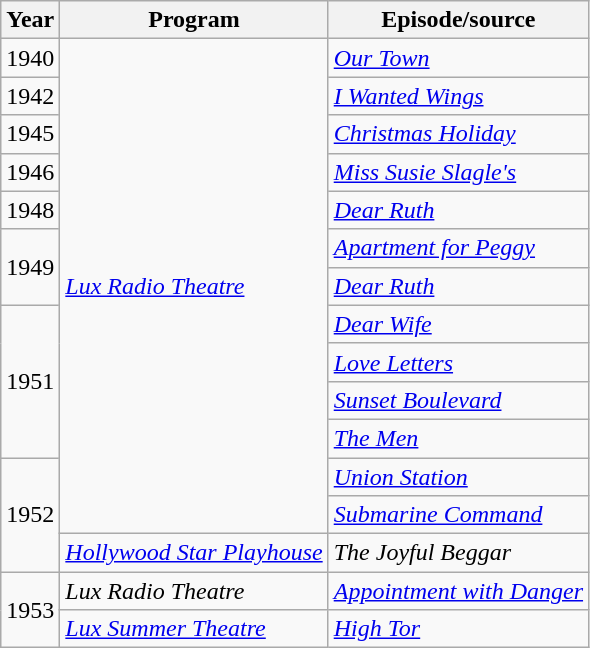<table class="wikitable">
<tr>
<th>Year</th>
<th>Program</th>
<th>Episode/source</th>
</tr>
<tr>
<td>1940</td>
<td rowspan="13"><em><a href='#'>Lux Radio Theatre</a></em></td>
<td><em><a href='#'>Our Town</a></em></td>
</tr>
<tr>
<td>1942</td>
<td><em><a href='#'>I Wanted Wings</a></em></td>
</tr>
<tr>
<td>1945</td>
<td><em><a href='#'>Christmas Holiday</a></em></td>
</tr>
<tr>
<td>1946</td>
<td><em><a href='#'>Miss Susie Slagle's</a></em></td>
</tr>
<tr>
<td>1948</td>
<td><em><a href='#'>Dear Ruth</a></em></td>
</tr>
<tr>
<td rowspan="2">1949</td>
<td><em><a href='#'>Apartment for Peggy</a></em></td>
</tr>
<tr>
<td><em><a href='#'>Dear Ruth</a></em></td>
</tr>
<tr>
<td rowspan="4">1951</td>
<td><em><a href='#'>Dear Wife</a></em></td>
</tr>
<tr>
<td><em><a href='#'>Love Letters</a></em></td>
</tr>
<tr>
<td><em><a href='#'>Sunset Boulevard</a></em></td>
</tr>
<tr>
<td><em><a href='#'>The Men</a></em></td>
</tr>
<tr>
<td rowspan="3">1952</td>
<td><em><a href='#'>Union Station</a></em></td>
</tr>
<tr>
<td><em><a href='#'>Submarine Command</a></em></td>
</tr>
<tr>
<td><em><a href='#'>Hollywood Star Playhouse</a></em></td>
<td><em>The Joyful Beggar</em></td>
</tr>
<tr>
<td rowspan="2">1953</td>
<td><em>Lux Radio Theatre</em></td>
<td><em><a href='#'>Appointment with Danger</a></em></td>
</tr>
<tr>
<td><em><a href='#'>Lux Summer Theatre</a></em></td>
<td><em><a href='#'>High Tor</a></em></td>
</tr>
</table>
